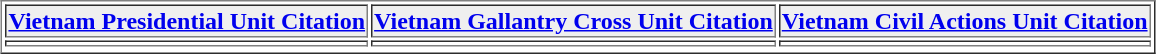<table align="center" border="1"  cellpadding="1">
<tr>
<th style="background:#efefef;"><a href='#'>Vietnam Presidential Unit Citation</a></th>
<th style="background:#efefef;"><a href='#'>Vietnam Gallantry Cross Unit Citation</a></th>
<th style="background:#efefef;"><a href='#'>Vietnam Civil Actions Unit Citation</a></th>
</tr>
<tr>
<td></td>
<td></td>
<td></td>
</tr>
<tr>
</tr>
</table>
